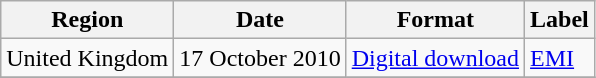<table class="wikitable">
<tr>
<th>Region</th>
<th>Date</th>
<th>Format</th>
<th>Label</th>
</tr>
<tr>
<td>United Kingdom</td>
<td style="text-align:left;">17 October 2010</td>
<td><a href='#'>Digital download</a></td>
<td><a href='#'>EMI</a></td>
</tr>
<tr>
</tr>
</table>
